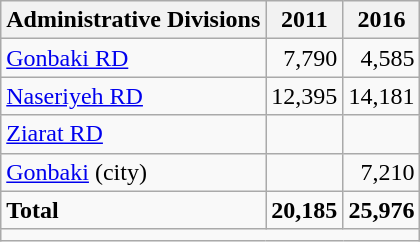<table class="wikitable">
<tr>
<th>Administrative Divisions</th>
<th>2011</th>
<th>2016</th>
</tr>
<tr>
<td><a href='#'>Gonbaki RD</a></td>
<td style="text-align: right;">7,790</td>
<td style="text-align: right;">4,585</td>
</tr>
<tr>
<td><a href='#'>Naseriyeh RD</a></td>
<td style="text-align: right;">12,395</td>
<td style="text-align: right;">14,181</td>
</tr>
<tr>
<td><a href='#'>Ziarat RD</a></td>
<td style="text-align: right;"></td>
<td style="text-align: right;"></td>
</tr>
<tr>
<td><a href='#'> Gonbaki</a> (city)</td>
<td style="text-align: right;"></td>
<td style="text-align: right;">7,210</td>
</tr>
<tr>
<td><strong>Total</strong></td>
<td style="text-align: right;"><strong>20,185</strong></td>
<td style="text-align: right;"><strong>25,976</strong></td>
</tr>
<tr>
<td colspan=4></td>
</tr>
</table>
